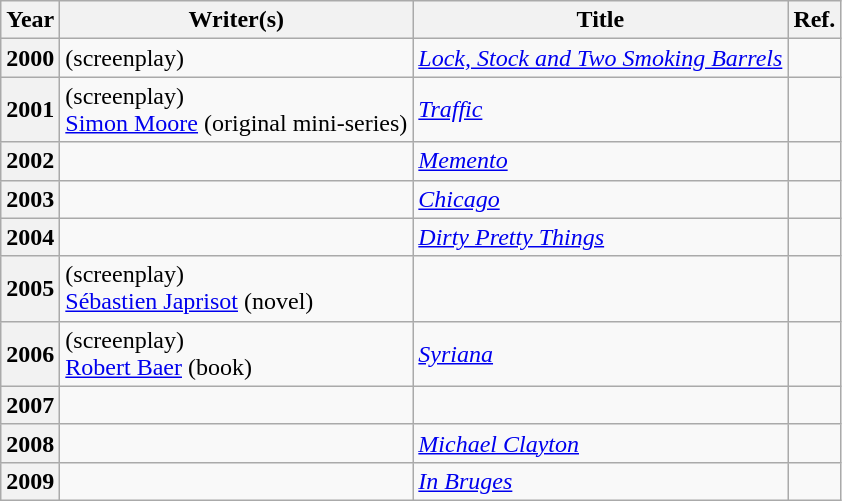<table class="wikitable sortable mw-collapsible">
<tr>
<th>Year</th>
<th>Writer(s)</th>
<th>Title</th>
<th>Ref.</th>
</tr>
<tr>
<th>2000</th>
<td> (screenplay)</td>
<td><em><a href='#'>Lock, Stock and Two Smoking Barrels</a></em></td>
<td></td>
</tr>
<tr>
<th>2001</th>
<td> (screenplay)<br><a href='#'>Simon Moore</a> (original mini-series)</td>
<td><a href='#'><em>Traffic</em></a></td>
<td></td>
</tr>
<tr>
<th>2002</th>
<td></td>
<td><a href='#'><em>Memento</em></a></td>
<td></td>
</tr>
<tr>
<th>2003</th>
<td></td>
<td><a href='#'><em>Chicago</em></a></td>
<td></td>
</tr>
<tr>
<th>2004</th>
<td></td>
<td><a href='#'><em>Dirty Pretty Things</em></a></td>
<td></td>
</tr>
<tr>
<th>2005</th>
<td> (screenplay)<br><a href='#'>Sébastien Japrisot</a> (novel)</td>
<td><em></em></td>
<td></td>
</tr>
<tr>
<th>2006</th>
<td> (screenplay)<br><a href='#'>Robert Baer</a> (book)</td>
<td><em><a href='#'>Syriana</a></em></td>
<td></td>
</tr>
<tr>
<th>2007</th>
<td></td>
<td><em></em></td>
<td></td>
</tr>
<tr>
<th>2008</th>
<td></td>
<td><em><a href='#'>Michael Clayton</a></em></td>
<td><em></em></td>
</tr>
<tr>
<th>2009</th>
<td></td>
<td><em><a href='#'>In Bruges</a></em></td>
<td><em></em></td>
</tr>
</table>
